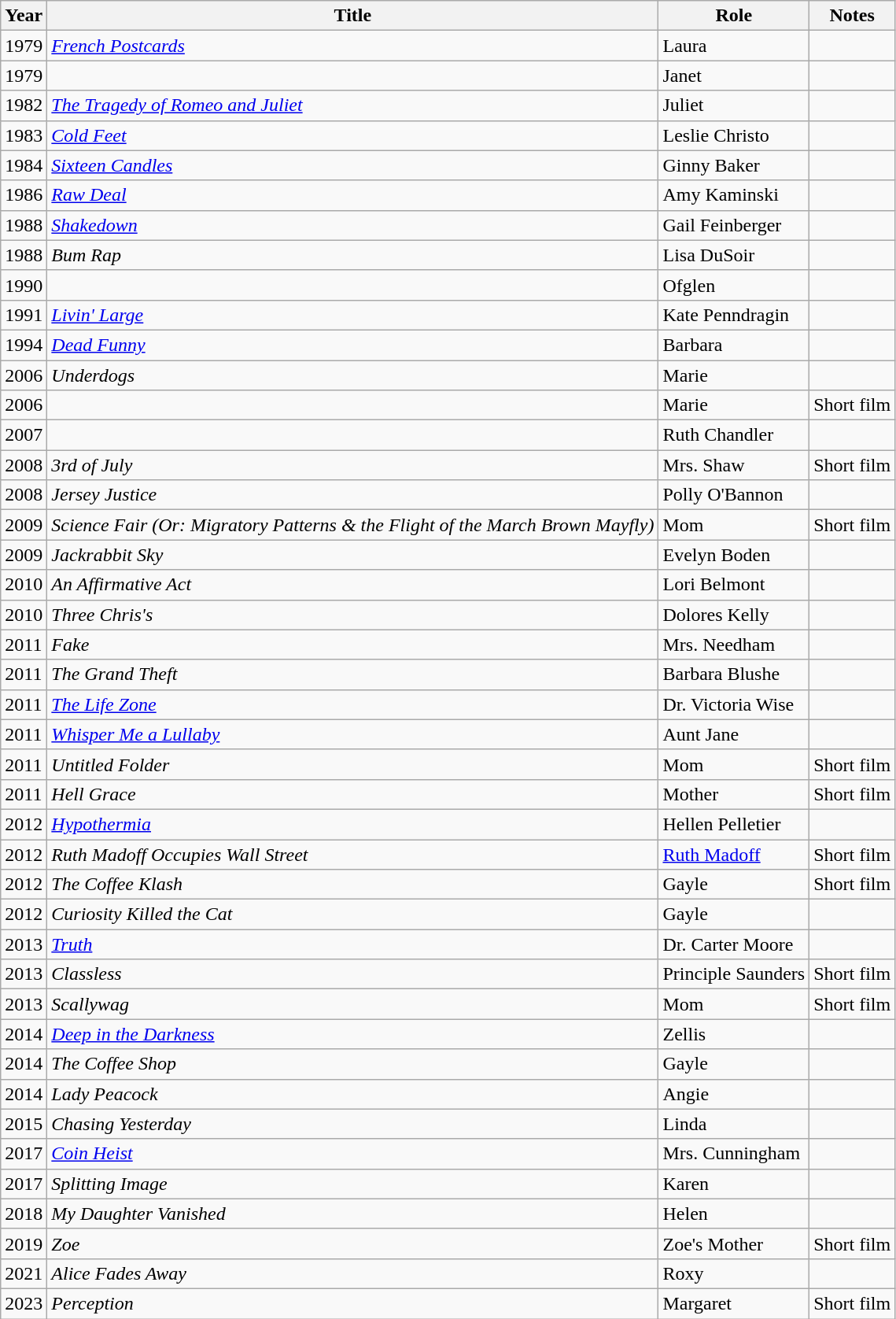<table class="wikitable sortable">
<tr>
<th>Year</th>
<th>Title</th>
<th>Role</th>
<th class="unsortable">Notes</th>
</tr>
<tr>
<td>1979</td>
<td><em><a href='#'>French Postcards</a></em></td>
<td>Laura</td>
<td></td>
</tr>
<tr>
<td>1979</td>
<td><em></em></td>
<td>Janet</td>
<td></td>
</tr>
<tr>
<td>1982</td>
<td><em><a href='#'>The Tragedy of Romeo and Juliet</a></em></td>
<td>Juliet</td>
<td></td>
</tr>
<tr>
<td>1983</td>
<td><em><a href='#'>Cold Feet</a></em></td>
<td>Leslie Christo</td>
<td></td>
</tr>
<tr>
<td>1984</td>
<td><em><a href='#'>Sixteen Candles</a></em></td>
<td>Ginny Baker</td>
<td></td>
</tr>
<tr>
<td>1986</td>
<td><em><a href='#'>Raw Deal</a></em></td>
<td>Amy Kaminski</td>
<td></td>
</tr>
<tr>
<td>1988</td>
<td><em><a href='#'>Shakedown</a></em></td>
<td>Gail Feinberger</td>
<td></td>
</tr>
<tr>
<td>1988</td>
<td><em>Bum Rap</em></td>
<td>Lisa DuSoir</td>
<td></td>
</tr>
<tr>
<td>1990</td>
<td><em></em></td>
<td>Ofglen</td>
<td></td>
</tr>
<tr>
<td>1991</td>
<td><em><a href='#'>Livin' Large</a></em></td>
<td>Kate Penndragin</td>
<td></td>
</tr>
<tr>
<td>1994</td>
<td><em><a href='#'>Dead Funny</a></em></td>
<td>Barbara</td>
<td></td>
</tr>
<tr>
<td>2006</td>
<td><em>Underdogs</em></td>
<td>Marie</td>
<td></td>
</tr>
<tr>
<td>2006</td>
<td><em></em></td>
<td>Marie</td>
<td>Short film</td>
</tr>
<tr>
<td>2007</td>
<td><em></em></td>
<td>Ruth Chandler</td>
<td></td>
</tr>
<tr>
<td>2008</td>
<td><em>3rd of July</em></td>
<td>Mrs. Shaw</td>
<td>Short film</td>
</tr>
<tr>
<td>2008</td>
<td><em>Jersey Justice</em></td>
<td>Polly O'Bannon</td>
<td></td>
</tr>
<tr>
<td>2009</td>
<td><em>Science Fair (Or: Migratory Patterns & the Flight of the March Brown Mayfly)</em></td>
<td>Mom</td>
<td>Short film</td>
</tr>
<tr>
<td>2009</td>
<td><em>Jackrabbit Sky</em></td>
<td>Evelyn Boden</td>
<td></td>
</tr>
<tr>
<td>2010</td>
<td><em>An Affirmative Act</em></td>
<td>Lori Belmont</td>
<td></td>
</tr>
<tr>
<td>2010</td>
<td><em>Three Chris's</em></td>
<td>Dolores Kelly</td>
<td></td>
</tr>
<tr>
<td>2011</td>
<td><em>Fake</em></td>
<td>Mrs. Needham</td>
<td></td>
</tr>
<tr>
<td>2011</td>
<td><em>The Grand Theft</em></td>
<td>Barbara Blushe</td>
<td></td>
</tr>
<tr>
<td>2011</td>
<td><em><a href='#'>The Life Zone</a></em></td>
<td>Dr. Victoria Wise</td>
<td></td>
</tr>
<tr>
<td>2011</td>
<td><em><a href='#'>Whisper Me a Lullaby</a></em></td>
<td>Aunt Jane</td>
<td></td>
</tr>
<tr>
<td>2011</td>
<td><em>Untitled Folder</em></td>
<td>Mom</td>
<td>Short film</td>
</tr>
<tr>
<td>2011</td>
<td><em>Hell Grace</em></td>
<td>Mother</td>
<td>Short film</td>
</tr>
<tr>
<td>2012</td>
<td><em><a href='#'>Hypothermia</a></em></td>
<td>Hellen Pelletier</td>
<td></td>
</tr>
<tr>
<td>2012</td>
<td><em>Ruth Madoff Occupies Wall Street</em></td>
<td><a href='#'>Ruth Madoff</a></td>
<td>Short film</td>
</tr>
<tr>
<td>2012</td>
<td><em>The Coffee Klash</em></td>
<td>Gayle</td>
<td>Short film</td>
</tr>
<tr>
<td>2012</td>
<td><em>Curiosity Killed the Cat</em></td>
<td>Gayle</td>
<td></td>
</tr>
<tr>
<td>2013</td>
<td><em><a href='#'>Truth</a></em></td>
<td>Dr. Carter Moore</td>
<td></td>
</tr>
<tr>
<td>2013</td>
<td><em>Classless</em></td>
<td>Principle Saunders</td>
<td>Short film</td>
</tr>
<tr>
<td>2013</td>
<td><em>Scallywag</em></td>
<td>Mom</td>
<td>Short film</td>
</tr>
<tr>
<td>2014</td>
<td><em><a href='#'>Deep in the Darkness</a></em></td>
<td>Zellis</td>
<td></td>
</tr>
<tr>
<td>2014</td>
<td><em>The Coffee Shop</em></td>
<td>Gayle</td>
<td></td>
</tr>
<tr>
<td>2014</td>
<td><em>Lady Peacock</em></td>
<td>Angie</td>
<td></td>
</tr>
<tr>
<td>2015</td>
<td><em>Chasing Yesterday</em></td>
<td>Linda</td>
<td></td>
</tr>
<tr>
<td>2017</td>
<td><em><a href='#'>Coin Heist</a></em></td>
<td>Mrs. Cunningham</td>
<td></td>
</tr>
<tr>
<td>2017</td>
<td><em>Splitting Image</em></td>
<td>Karen</td>
<td></td>
</tr>
<tr>
<td>2018</td>
<td><em>My Daughter Vanished</em></td>
<td>Helen</td>
<td></td>
</tr>
<tr>
<td>2019</td>
<td><em>Zoe</em></td>
<td>Zoe's Mother</td>
<td>Short film</td>
</tr>
<tr>
<td>2021</td>
<td><em>Alice Fades Away</em></td>
<td>Roxy</td>
<td></td>
</tr>
<tr>
<td>2023</td>
<td><em>Perception</em></td>
<td>Margaret</td>
<td>Short film</td>
</tr>
</table>
